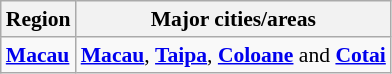<table class="wikitable" style="font-size:90%">
<tr>
<th>Region</th>
<th>Major cities/areas</th>
</tr>
<tr>
<td><strong><a href='#'>Macau</a></strong></td>
<td><strong><a href='#'>Macau</a></strong>, <strong><a href='#'>Taipa</a></strong>, <strong><a href='#'>Coloane</a></strong> and <strong><a href='#'>Cotai</a></strong></td>
</tr>
</table>
